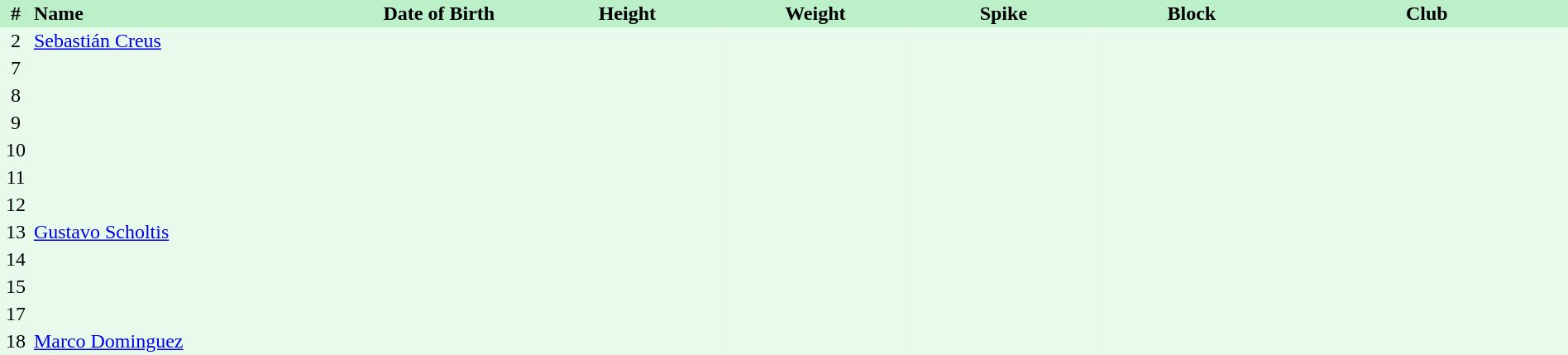<table border=0 cellpadding=2 cellspacing=0  |- bgcolor=#FFECCE style=text-align:center; font-size:90%; width=100%>
<tr bgcolor=#BBF0C9>
<th width=2%>#</th>
<th align=left width=20%>Name</th>
<th width=12%>Date of Birth</th>
<th width=12%>Height</th>
<th width=12%>Weight</th>
<th width=12%>Spike</th>
<th width=12%>Block</th>
<th width=20%>Club</th>
</tr>
<tr bgcolor=#E7FAEC>
<td>2</td>
<td align=left><a href='#'>Sebastián Creus</a></td>
<td align="right"></td>
<td></td>
<td></td>
<td></td>
<td></td>
<td></td>
</tr>
<tr bgcolor=#E7FAEC>
<td>7</td>
<td align=left></td>
<td align=right></td>
<td></td>
<td></td>
<td></td>
<td></td>
<td></td>
</tr>
<tr bgcolor=#E7FAEC>
<td>8</td>
<td align=left></td>
<td align=right></td>
<td></td>
<td></td>
<td></td>
<td></td>
<td></td>
</tr>
<tr bgcolor=#E7FAEC>
<td>9</td>
<td align=left></td>
<td align=right></td>
<td></td>
<td></td>
<td></td>
<td></td>
<td></td>
</tr>
<tr bgcolor=#E7FAEC>
<td>10</td>
<td align=left></td>
<td align=right></td>
<td></td>
<td></td>
<td></td>
<td></td>
<td></td>
</tr>
<tr bgcolor=#E7FAEC>
<td>11</td>
<td align=left></td>
<td align=right></td>
<td></td>
<td></td>
<td></td>
<td></td>
<td></td>
</tr>
<tr bgcolor=#E7FAEC>
<td>12</td>
<td align=left></td>
<td align=right></td>
<td></td>
<td></td>
<td></td>
<td></td>
<td></td>
</tr>
<tr bgcolor=#E7FAEC>
<td>13</td>
<td align=left><a href='#'>Gustavo Scholtis</a></td>
<td align="right"></td>
<td></td>
<td></td>
<td></td>
<td></td>
<td></td>
</tr>
<tr bgcolor=#E7FAEC>
<td>14</td>
<td align=left></td>
<td align=right></td>
<td></td>
<td></td>
<td></td>
<td></td>
<td></td>
</tr>
<tr bgcolor=#E7FAEC>
<td>15</td>
<td align=left></td>
<td align=right></td>
<td></td>
<td></td>
<td></td>
<td></td>
<td></td>
</tr>
<tr bgcolor=#E7FAEC>
<td>17</td>
<td align=left></td>
<td align=right></td>
<td></td>
<td></td>
<td></td>
<td></td>
<td></td>
</tr>
<tr bgcolor=#E7FAEC>
<td>18</td>
<td align=left><a href='#'>Marco Dominguez</a></td>
<td align="right"></td>
<td></td>
<td></td>
<td></td>
<td></td>
<td></td>
</tr>
</table>
